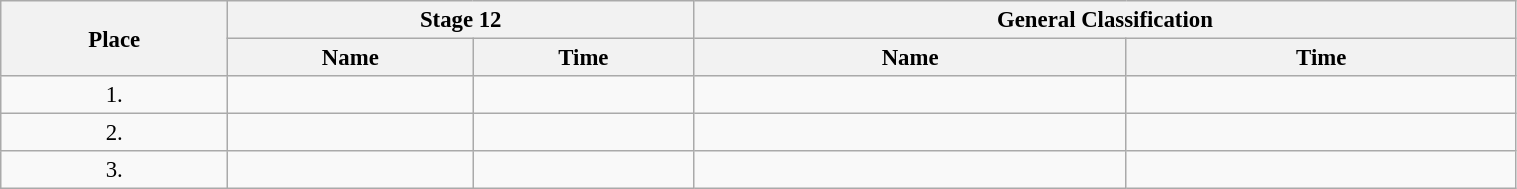<table class=wikitable style="font-size:95%" width="80%">
<tr>
<th rowspan="2">Place</th>
<th colspan="2">Stage 12</th>
<th colspan="2">General Classification</th>
</tr>
<tr>
<th>Name</th>
<th>Time</th>
<th>Name</th>
<th>Time</th>
</tr>
<tr>
<td align="center">1.</td>
<td></td>
<td></td>
<td></td>
<td></td>
</tr>
<tr>
<td align="center">2.</td>
<td></td>
<td></td>
<td></td>
<td></td>
</tr>
<tr>
<td align="center">3.</td>
<td></td>
<td></td>
<td></td>
<td></td>
</tr>
</table>
